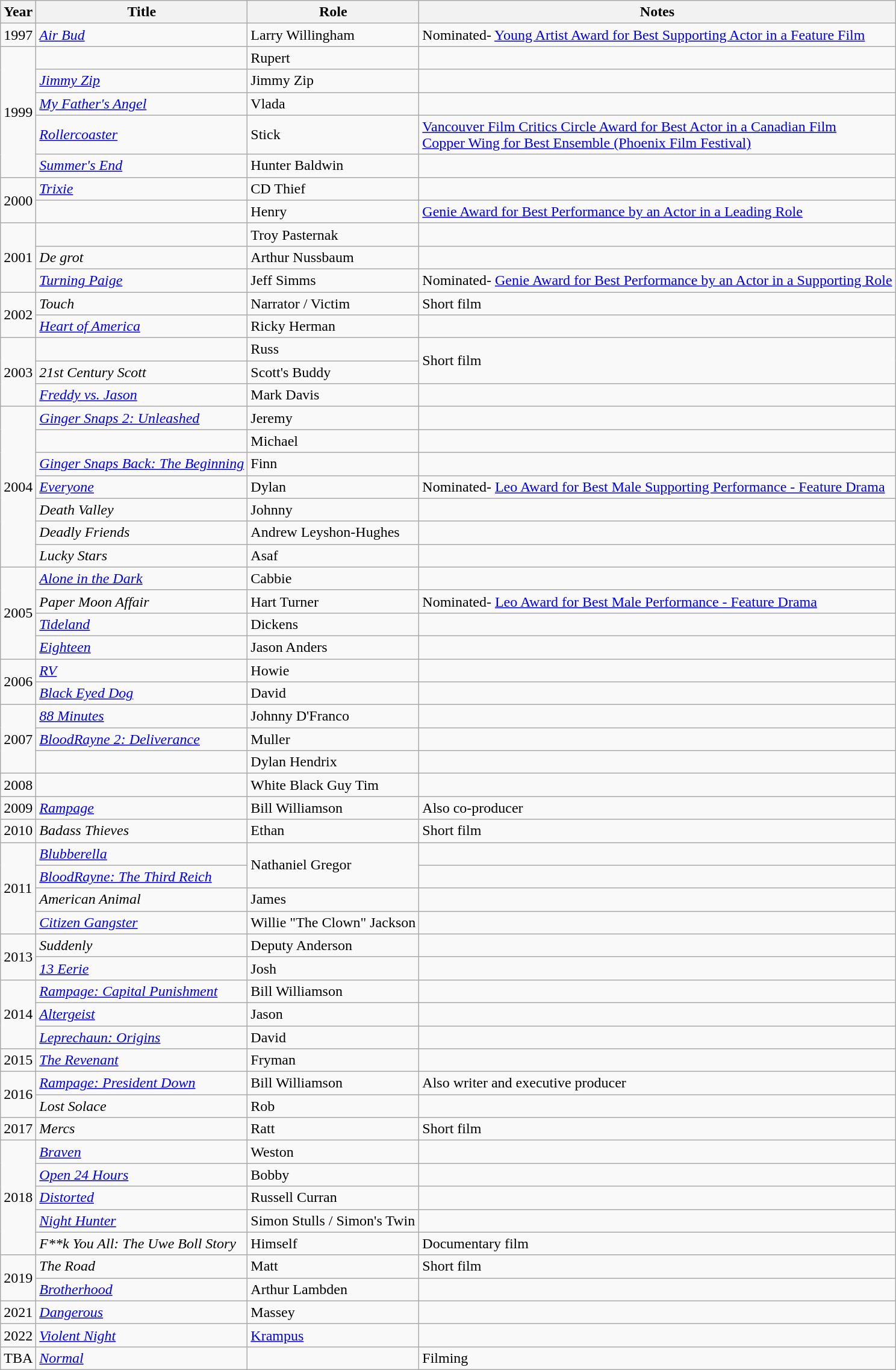<table class="wikitable sortable">
<tr>
<th>Year</th>
<th>Title</th>
<th>Role</th>
<th class="unsortable">Notes</th>
</tr>
<tr>
<td>1997</td>
<td><em><a href='#'>Air Bud</a></em></td>
<td>Larry Willingham</td>
<td>Nominated- <a href='#'>Young Artist Award for Best Supporting Actor in a Feature Film</a></td>
</tr>
<tr>
<td rowspan="5">1999</td>
<td><em></em></td>
<td>Rupert</td>
<td></td>
</tr>
<tr>
<td><em><a href='#'>Jimmy Zip</a></em></td>
<td>Jimmy Zip</td>
<td></td>
</tr>
<tr>
<td><em><a href='#'>My Father's Angel</a></em></td>
<td>Vlada</td>
<td></td>
</tr>
<tr>
<td><em><a href='#'>Rollercoaster</a></em></td>
<td>Stick</td>
<td><a href='#'>Vancouver Film Critics Circle Award for Best Actor in a Canadian Film</a><br><a href='#'>Copper Wing for Best Ensemble (Phoenix Film Festival)</a></td>
</tr>
<tr>
<td><em><a href='#'>Summer's End</a></em></td>
<td>Hunter Baldwin</td>
<td></td>
</tr>
<tr>
<td rowspan="2">2000</td>
<td><em><a href='#'>Trixie</a></em></td>
<td>CD Thief</td>
<td></td>
</tr>
<tr>
<td><em></em></td>
<td>Henry</td>
<td><a href='#'>Genie Award for Best Performance by an Actor in a Leading Role</a></td>
</tr>
<tr>
<td rowspan="3">2001</td>
<td><em></em></td>
<td>Troy Pasternak</td>
<td></td>
</tr>
<tr>
<td><em>De grot</em></td>
<td>Arthur Nussbaum</td>
<td></td>
</tr>
<tr>
<td><em><a href='#'>Turning Paige</a></em></td>
<td>Jeff Simms</td>
<td>Nominated- <a href='#'>Genie Award for Best Performance by an Actor in a Supporting Role</a></td>
</tr>
<tr>
<td rowspan="2">2002</td>
<td><em>Touch</em></td>
<td>Narrator / Victim</td>
<td>Short film</td>
</tr>
<tr>
<td><em><a href='#'>Heart of America</a></em></td>
<td>Ricky Herman</td>
<td></td>
</tr>
<tr>
<td rowspan="3">2003</td>
<td><em></em></td>
<td>Russ</td>
<td rowspan="2">Short film</td>
</tr>
<tr>
<td><em>21st Century Scott</em></td>
<td>Scott's Buddy</td>
</tr>
<tr>
<td><em><a href='#'>Freddy vs. Jason</a></em></td>
<td>Mark Davis</td>
<td></td>
</tr>
<tr>
<td rowspan="7">2004</td>
<td><em><a href='#'>Ginger Snaps 2: Unleashed</a></em></td>
<td>Jeremy</td>
<td></td>
</tr>
<tr>
<td><em></em></td>
<td>Michael</td>
<td></td>
</tr>
<tr>
<td><em><a href='#'>Ginger Snaps Back: The Beginning</a></em></td>
<td>Finn</td>
<td></td>
</tr>
<tr>
<td><em><a href='#'>Everyone</a></em></td>
<td>Dylan</td>
<td>Nominated- <a href='#'>Leo Award for Best Male Supporting Performance - Feature Drama</a></td>
</tr>
<tr>
<td><em>Death Valley</em></td>
<td>Johnny</td>
<td></td>
</tr>
<tr>
<td><em>Deadly Friends</em></td>
<td>Andrew Leyshon-Hughes</td>
<td></td>
</tr>
<tr>
<td><em>Lucky Stars</em></td>
<td>Asaf</td>
<td></td>
</tr>
<tr>
<td rowspan="4">2005</td>
<td><em><a href='#'>Alone in the Dark</a></em></td>
<td>Cabbie</td>
<td></td>
</tr>
<tr>
<td><em>Paper Moon Affair</em></td>
<td>Hart Turner</td>
<td>Nominated- <a href='#'>Leo Award for Best Male Performance - Feature Drama</a></td>
</tr>
<tr>
<td><em><a href='#'>Tideland</a></em></td>
<td>Dickens</td>
<td></td>
</tr>
<tr>
<td><em><a href='#'>Eighteen</a></em></td>
<td>Jason Anders</td>
<td></td>
</tr>
<tr>
<td rowspan="2">2006</td>
<td><em><a href='#'>RV</a></em></td>
<td>Howie</td>
<td></td>
</tr>
<tr>
<td><em><a href='#'>Black Eyed Dog</a></em></td>
<td>David</td>
<td></td>
</tr>
<tr>
<td rowspan="3">2007</td>
<td><em><a href='#'>88 Minutes</a></em></td>
<td>Johnny D'Franco</td>
<td></td>
</tr>
<tr>
<td><em><a href='#'>BloodRayne 2: Deliverance</a></em></td>
<td>Muller</td>
<td></td>
</tr>
<tr>
<td><em></em></td>
<td>Dylan Hendrix</td>
<td></td>
</tr>
<tr>
<td>2008</td>
<td><em></em></td>
<td>White Black Guy Tim</td>
<td></td>
</tr>
<tr>
<td>2009</td>
<td><em><a href='#'>Rampage</a></em></td>
<td>Bill Williamson</td>
<td>Also co-producer</td>
</tr>
<tr>
<td>2010</td>
<td><em>Badass Thieves</em></td>
<td>Ethan</td>
<td>Short film</td>
</tr>
<tr>
<td rowspan="4">2011</td>
<td><em><a href='#'>Blubberella</a></em></td>
<td rowspan="2">Nathaniel Gregor</td>
<td></td>
</tr>
<tr>
<td><em><a href='#'>BloodRayne: The Third Reich</a></em></td>
<td></td>
</tr>
<tr>
<td><em>American Animal</em></td>
<td>James</td>
<td></td>
</tr>
<tr>
<td><em><a href='#'>Citizen Gangster</a></em></td>
<td>Willie "The Clown" Jackson</td>
<td></td>
</tr>
<tr>
<td rowspan="2">2013</td>
<td><em>Suddenly</em></td>
<td>Deputy Anderson</td>
<td></td>
</tr>
<tr>
<td><em><a href='#'>13 Eerie</a></em></td>
<td>Josh</td>
<td></td>
</tr>
<tr>
<td rowspan="3">2014</td>
<td><em><a href='#'>Rampage: Capital Punishment</a></em></td>
<td>Bill Williamson</td>
<td></td>
</tr>
<tr>
<td><em><a href='#'>Altergeist</a></em></td>
<td>Jason</td>
<td></td>
</tr>
<tr>
<td><em><a href='#'>Leprechaun: Origins</a></em></td>
<td>David</td>
<td></td>
</tr>
<tr>
<td>2015</td>
<td data-sort-value="Revenant, The"><em><a href='#'>The Revenant</a></em></td>
<td>Fryman</td>
<td></td>
</tr>
<tr>
<td rowspan="2">2016</td>
<td><em><a href='#'>Rampage: President Down</a></em></td>
<td>Bill Williamson</td>
<td>Also writer and executive producer</td>
</tr>
<tr>
<td><em>Lost Solace</em></td>
<td>Rob</td>
<td></td>
</tr>
<tr>
<td>2017</td>
<td><em>Mercs</em></td>
<td>Ratt</td>
<td>Short film</td>
</tr>
<tr>
<td rowspan="5">2018</td>
<td><em><a href='#'>Braven</a></em></td>
<td>Weston</td>
<td></td>
</tr>
<tr>
<td><em><a href='#'>Open 24 Hours</a></em></td>
<td>Bobby</td>
<td></td>
</tr>
<tr>
<td><em><a href='#'>Distorted</a></em></td>
<td>Russell Curran</td>
<td></td>
</tr>
<tr>
<td><em><a href='#'>Night Hunter</a></em></td>
<td>Simon Stulls / Simon's Twin</td>
<td></td>
</tr>
<tr>
<td><em>F**k You All: The Uwe Boll Story</em></td>
<td>Himself</td>
<td>Documentary film</td>
</tr>
<tr>
<td rowspan="2">2019</td>
<td data-sort-value="Road, The"><em>The Road</em></td>
<td>Matt</td>
<td>Short film</td>
</tr>
<tr>
<td><em><a href='#'>Brotherhood</a></em></td>
<td>Arthur Lambden</td>
<td></td>
</tr>
<tr>
<td>2021</td>
<td><a href='#'><em>Dangerous</em></a></td>
<td>Massey</td>
<td></td>
</tr>
<tr>
<td>2022</td>
<td><em><a href='#'>Violent Night</a></em></td>
<td><a href='#'>Krampus</a></td>
<td></td>
</tr>
<tr>
<td>TBA</td>
<td><em><a href='#'>Normal</a></em></td>
<td></td>
<td>Filming</td>
</tr>
</table>
